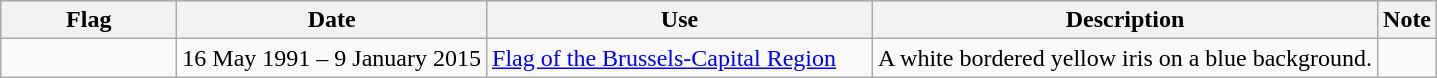<table class="wikitable">
<tr>
<th style="width:110px;">Flag</th>
<th>Date</th>
<th style="width:250px;">Use</th>
<th>Description</th>
<th>Note</th>
</tr>
<tr>
<td></td>
<td>16 May 1991 – 9 January 2015</td>
<td><a href='#'>Flag of the Brussels-Capital Region</a></td>
<td>A white bordered yellow iris on a blue background.</td>
<td></td>
</tr>
</table>
